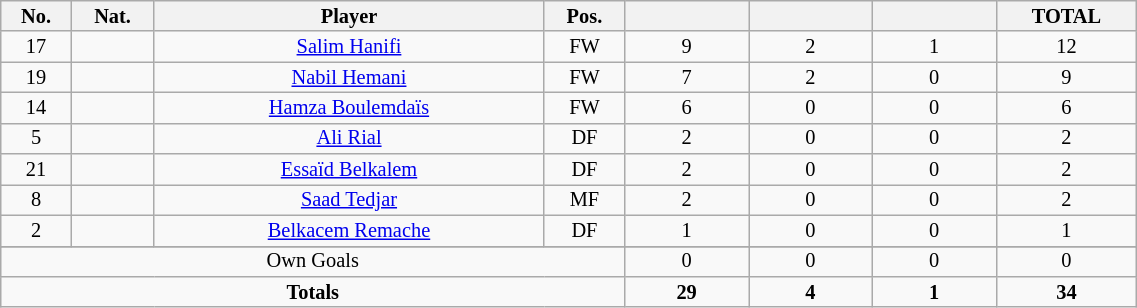<table class="wikitable sortable alternance"  style="font-size:85%; text-align:center; line-height:14px; width:60%;">
<tr>
<th width=10>No.</th>
<th width=10>Nat.</th>
<th width=140>Player</th>
<th width=10>Pos.</th>
<th width=40></th>
<th width=40></th>
<th width=40></th>
<th width=10>TOTAL</th>
</tr>
<tr>
<td>17</td>
<td></td>
<td><a href='#'>Salim Hanifi</a></td>
<td>FW</td>
<td>9</td>
<td>2</td>
<td>1</td>
<td>12</td>
</tr>
<tr>
<td>19</td>
<td></td>
<td><a href='#'>Nabil Hemani</a></td>
<td>FW</td>
<td>7</td>
<td>2</td>
<td>0</td>
<td>9</td>
</tr>
<tr>
<td>14</td>
<td></td>
<td><a href='#'>Hamza Boulemdaïs</a></td>
<td>FW</td>
<td>6</td>
<td>0</td>
<td>0</td>
<td>6</td>
</tr>
<tr>
<td>5</td>
<td></td>
<td><a href='#'>Ali Rial</a></td>
<td>DF</td>
<td>2</td>
<td>0</td>
<td>0</td>
<td>2</td>
</tr>
<tr>
<td>21</td>
<td></td>
<td><a href='#'>Essaïd Belkalem</a></td>
<td>DF</td>
<td>2</td>
<td>0</td>
<td>0</td>
<td>2</td>
</tr>
<tr>
<td>8</td>
<td></td>
<td><a href='#'>Saad Tedjar</a></td>
<td>MF</td>
<td>2</td>
<td>0</td>
<td>0</td>
<td>2</td>
</tr>
<tr>
<td>2</td>
<td></td>
<td><a href='#'>Belkacem Remache</a></td>
<td>DF</td>
<td>1</td>
<td>0</td>
<td>0</td>
<td>1</td>
</tr>
<tr>
</tr>
<tr class="sortbottom">
<td colspan="4">Own Goals</td>
<td>0</td>
<td>0</td>
<td>0</td>
<td>0</td>
</tr>
<tr class="sortbottom">
<td colspan="4"><strong>Totals</strong></td>
<td><strong>29</strong></td>
<td><strong>4</strong></td>
<td><strong>1</strong></td>
<td><strong>34</strong></td>
</tr>
</table>
